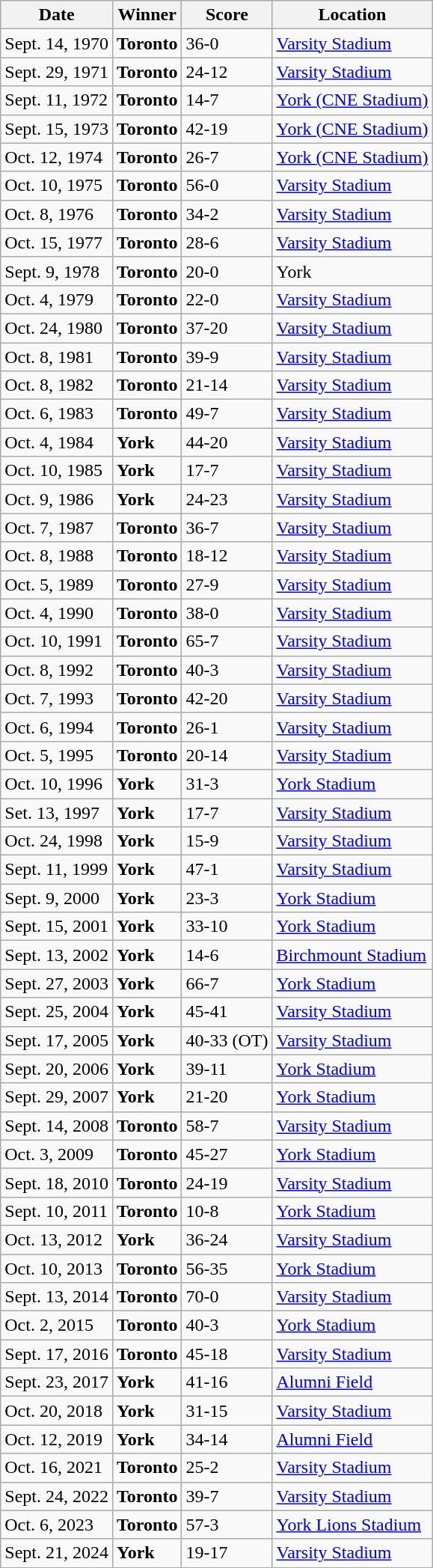<table class="wikitable">
<tr>
<th>Date</th>
<th>Winner</th>
<th>Score</th>
<th>Location</th>
</tr>
<tr>
<td>Sept. 14, 1970</td>
<td><strong>Toronto</strong></td>
<td>36-0</td>
<td><a href='#'>Varsity Stadium</a></td>
</tr>
<tr>
<td>Sept. 29, 1971</td>
<td><strong>Toronto</strong></td>
<td>24-12</td>
<td><a href='#'>Varsity Stadium</a></td>
</tr>
<tr>
<td>Sept. 11, 1972</td>
<td><strong>Toronto</strong></td>
<td>14-7</td>
<td><a href='#'>York (CNE Stadium)</a></td>
</tr>
<tr>
<td>Sept. 15, 1973</td>
<td><strong>Toronto</strong></td>
<td>42-19</td>
<td><a href='#'>York (CNE Stadium)</a></td>
</tr>
<tr>
<td>Oct. 12, 1974</td>
<td><strong>Toronto</strong></td>
<td>26-7</td>
<td><a href='#'>York (CNE Stadium)</a></td>
</tr>
<tr>
<td>Oct. 10, 1975</td>
<td><strong>Toronto</strong></td>
<td>56-0</td>
<td><a href='#'>Varsity Stadium</a></td>
</tr>
<tr>
<td>Oct. 8, 1976</td>
<td><strong>Toronto</strong></td>
<td>34-2</td>
<td><a href='#'>Varsity Stadium</a></td>
</tr>
<tr>
<td>Oct. 15, 1977</td>
<td><strong>Toronto</strong></td>
<td>28-6</td>
<td><a href='#'>Varsity Stadium</a></td>
</tr>
<tr>
<td>Sept. 9, 1978</td>
<td><strong>Toronto</strong></td>
<td>20-0</td>
<td>York</td>
</tr>
<tr>
<td>Oct. 4, 1979</td>
<td><strong>Toronto</strong></td>
<td>22-0</td>
<td><a href='#'>Varsity Stadium</a></td>
</tr>
<tr>
<td>Oct. 24, 1980</td>
<td><strong>Toronto</strong></td>
<td>37-20</td>
<td><a href='#'>Varsity Stadium</a></td>
</tr>
<tr>
<td>Oct. 8, 1981</td>
<td><strong>Toronto</strong></td>
<td>39-9</td>
<td><a href='#'>Varsity Stadium</a></td>
</tr>
<tr>
<td>Oct. 8, 1982</td>
<td><strong>Toronto</strong></td>
<td>21-14</td>
<td><a href='#'>Varsity Stadium</a></td>
</tr>
<tr>
<td>Oct. 6, 1983</td>
<td><strong>Toronto</strong></td>
<td>49-7</td>
<td><a href='#'>Varsity Stadium</a></td>
</tr>
<tr>
<td>Oct. 4, 1984</td>
<td><strong>York</strong></td>
<td>44-20</td>
<td><a href='#'>Varsity Stadium</a></td>
</tr>
<tr>
<td>Oct. 10, 1985</td>
<td><strong>York</strong></td>
<td>17-7</td>
<td><a href='#'>Varsity Stadium</a></td>
</tr>
<tr>
<td>Oct. 9, 1986</td>
<td><strong>York</strong></td>
<td>24-23</td>
<td><a href='#'>Varsity Stadium</a></td>
</tr>
<tr>
<td>Oct. 7, 1987</td>
<td><strong>Toronto</strong></td>
<td>36-7</td>
<td><a href='#'>Varsity Stadium</a></td>
</tr>
<tr>
<td>Oct. 8, 1988</td>
<td><strong>Toronto</strong></td>
<td>18-12</td>
<td><a href='#'>Varsity Stadium</a></td>
</tr>
<tr>
<td>Oct. 5, 1989</td>
<td><strong>Toronto</strong></td>
<td>27-9</td>
<td><a href='#'>Varsity Stadium</a></td>
</tr>
<tr>
<td>Oct. 4, 1990</td>
<td><strong>Toronto</strong></td>
<td>38-0</td>
<td><a href='#'>Varsity Stadium</a></td>
</tr>
<tr>
<td>Oct. 10, 1991</td>
<td><strong>Toronto</strong></td>
<td>65-7</td>
<td><a href='#'>Varsity Stadium</a></td>
</tr>
<tr>
<td>Oct. 8, 1992</td>
<td><strong>Toronto</strong></td>
<td>40-3</td>
<td><a href='#'>Varsity Stadium</a></td>
</tr>
<tr>
<td>Oct. 7, 1993</td>
<td><strong>Toronto</strong></td>
<td>42-20</td>
<td><a href='#'>Varsity Stadium</a></td>
</tr>
<tr>
<td>Oct. 6, 1994</td>
<td><strong>Toronto</strong></td>
<td>26-1</td>
<td><a href='#'>Varsity Stadium</a></td>
</tr>
<tr>
<td>Oct. 5, 1995</td>
<td><strong>Toronto</strong></td>
<td>20-14</td>
<td><a href='#'>Varsity Stadium</a></td>
</tr>
<tr>
<td>Oct. 10, 1996</td>
<td><strong>York</strong></td>
<td>31-3</td>
<td><a href='#'>York Stadium</a></td>
</tr>
<tr>
<td>Set. 13, 1997</td>
<td><strong>York</strong></td>
<td>17-7</td>
<td><a href='#'>Varsity Stadium</a></td>
</tr>
<tr>
<td>Oct. 24, 1998</td>
<td><strong>York</strong></td>
<td>15-9</td>
<td><a href='#'>Varsity Stadium</a></td>
</tr>
<tr>
<td>Sept. 11, 1999</td>
<td><strong>York</strong></td>
<td>47-1</td>
<td><a href='#'>Varsity Stadium</a></td>
</tr>
<tr>
<td>Sept. 9, 2000</td>
<td><strong>York</strong></td>
<td>23-3</td>
<td><a href='#'>York Stadium</a></td>
</tr>
<tr>
<td>Sept. 15, 2001</td>
<td><strong>York</strong></td>
<td>33-10</td>
<td><a href='#'>York Stadium</a></td>
</tr>
<tr>
<td>Sept. 13, 2002</td>
<td><strong>York</strong></td>
<td>14-6</td>
<td><a href='#'>Birchmount Stadium</a></td>
</tr>
<tr>
<td>Sept. 27, 2003</td>
<td><strong>York</strong></td>
<td>66-7</td>
<td><a href='#'>York Stadium</a></td>
</tr>
<tr>
<td>Sept. 25, 2004</td>
<td><strong>York</strong></td>
<td>45-41</td>
<td><a href='#'>Varsity Stadium</a></td>
</tr>
<tr>
<td>Sept. 17, 2005</td>
<td><strong>York</strong></td>
<td>40-33 (OT)</td>
<td><a href='#'>Varsity Stadium</a></td>
</tr>
<tr>
<td>Sept. 20, 2006</td>
<td><strong>York</strong></td>
<td>39-11</td>
<td><a href='#'>York Stadium</a></td>
</tr>
<tr>
<td>Sept. 29, 2007</td>
<td><strong>York</strong></td>
<td>21-20</td>
<td><a href='#'>York Stadium</a></td>
</tr>
<tr>
<td>Sept. 14, 2008</td>
<td><strong>Toronto</strong></td>
<td>58-7</td>
<td><a href='#'>Varsity Stadium</a></td>
</tr>
<tr>
<td>Oct. 3, 2009</td>
<td><strong>Toronto</strong></td>
<td>45-27</td>
<td><a href='#'>York Stadium</a></td>
</tr>
<tr>
<td>Sept. 18, 2010</td>
<td><strong>Toronto</strong></td>
<td>24-19</td>
<td><a href='#'>Varsity Stadium</a></td>
</tr>
<tr>
<td>Sept. 10, 2011</td>
<td><strong>Toronto</strong></td>
<td>10-8</td>
<td><a href='#'>York Stadium</a></td>
</tr>
<tr>
<td>Oct. 13, 2012</td>
<td><strong>York</strong></td>
<td>36-24</td>
<td><a href='#'>Varsity Stadium</a></td>
</tr>
<tr>
<td>Oct. 10, 2013</td>
<td><strong>Toronto</strong></td>
<td>56-35</td>
<td><a href='#'>York Stadium</a></td>
</tr>
<tr>
<td>Sept. 13, 2014</td>
<td><strong>Toronto</strong></td>
<td>70-0</td>
<td><a href='#'>Varsity Stadium</a></td>
</tr>
<tr>
<td>Oct. 2, 2015</td>
<td><strong>Toronto</strong></td>
<td>40-3</td>
<td><a href='#'>York Stadium</a></td>
</tr>
<tr>
<td>Sept. 17, 2016</td>
<td><strong>Toronto</strong></td>
<td>45-18</td>
<td><a href='#'>Varsity Stadium</a></td>
</tr>
<tr>
<td>Sept. 23, 2017</td>
<td><strong>York</strong></td>
<td>41-16</td>
<td><a href='#'>Alumni Field</a></td>
</tr>
<tr>
<td>Oct. 20, 2018</td>
<td><strong>York</strong></td>
<td>31-15</td>
<td><a href='#'>Varsity Stadium</a></td>
</tr>
<tr>
<td>Oct. 12, 2019</td>
<td><strong>York</strong></td>
<td>34-14</td>
<td><a href='#'>Alumni Field</a></td>
</tr>
<tr>
<td>Oct. 16, 2021</td>
<td><strong>Toronto</strong></td>
<td>25-2</td>
<td><a href='#'>Varsity Stadium</a></td>
</tr>
<tr>
<td>Sept. 24, 2022</td>
<td><strong>Toronto</strong></td>
<td>39-7</td>
<td><a href='#'>Varsity Stadium</a></td>
</tr>
<tr>
<td>Oct. 6, 2023</td>
<td><strong>Toronto</strong></td>
<td>57-3</td>
<td><a href='#'>York Lions Stadium</a></td>
</tr>
<tr>
<td>Sept. 21, 2024</td>
<td><strong>York</strong></td>
<td>19-17</td>
<td><a href='#'>Varsity Stadium</a></td>
</tr>
</table>
